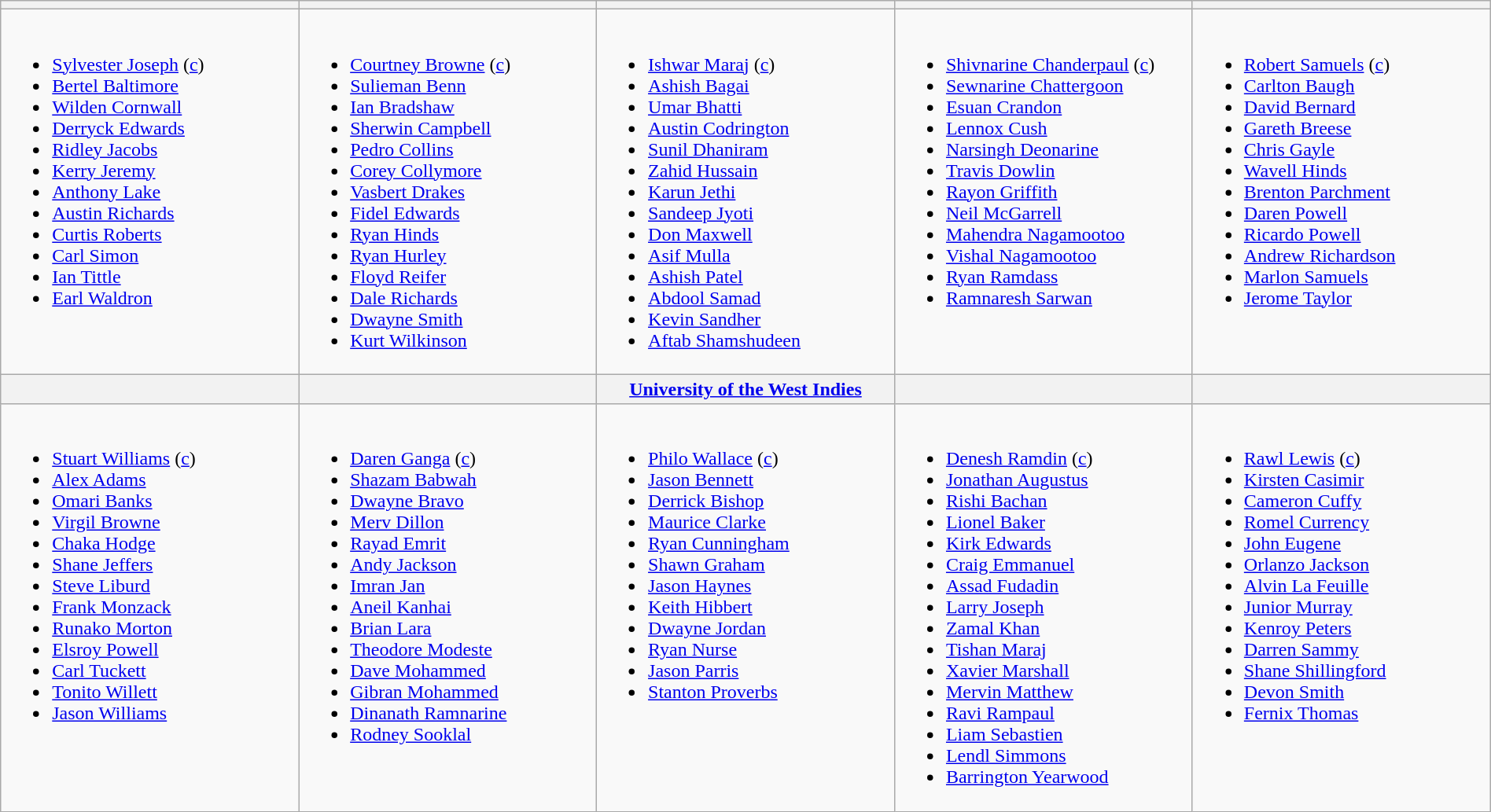<table class="wikitable" width="100%">
<tr>
<th width=20%></th>
<th width=20%></th>
<th width=20%></th>
<th width=20%></th>
<th width=20%></th>
</tr>
<tr>
<td valign=top><br><ul><li><a href='#'>Sylvester Joseph</a> (<a href='#'>c</a>)</li><li><a href='#'>Bertel Baltimore</a></li><li><a href='#'>Wilden Cornwall</a></li><li><a href='#'>Derryck Edwards</a></li><li><a href='#'>Ridley Jacobs</a></li><li><a href='#'>Kerry Jeremy</a></li><li><a href='#'>Anthony Lake</a></li><li><a href='#'>Austin Richards</a></li><li><a href='#'>Curtis Roberts</a></li><li><a href='#'>Carl Simon</a></li><li><a href='#'>Ian Tittle</a></li><li><a href='#'>Earl Waldron</a></li></ul></td>
<td valign=top><br><ul><li><a href='#'>Courtney Browne</a> (<a href='#'>c</a>)</li><li><a href='#'>Sulieman Benn</a></li><li><a href='#'>Ian Bradshaw</a></li><li><a href='#'>Sherwin Campbell</a></li><li><a href='#'>Pedro Collins</a></li><li><a href='#'>Corey Collymore</a></li><li><a href='#'>Vasbert Drakes</a></li><li><a href='#'>Fidel Edwards</a></li><li><a href='#'>Ryan Hinds</a></li><li><a href='#'>Ryan Hurley</a></li><li><a href='#'>Floyd Reifer</a></li><li><a href='#'>Dale Richards</a></li><li><a href='#'>Dwayne Smith</a></li><li><a href='#'>Kurt Wilkinson</a></li></ul></td>
<td valign=top><br><ul><li><a href='#'>Ishwar Maraj</a> (<a href='#'>c</a>)</li><li><a href='#'>Ashish Bagai</a></li><li><a href='#'>Umar Bhatti</a></li><li><a href='#'>Austin Codrington</a></li><li><a href='#'>Sunil Dhaniram</a></li><li><a href='#'>Zahid Hussain</a></li><li><a href='#'>Karun Jethi</a></li><li><a href='#'>Sandeep Jyoti</a></li><li><a href='#'>Don Maxwell</a></li><li><a href='#'>Asif Mulla</a></li><li><a href='#'>Ashish Patel</a></li><li><a href='#'>Abdool Samad</a></li><li><a href='#'>Kevin Sandher</a></li><li><a href='#'>Aftab Shamshudeen</a></li></ul></td>
<td valign=top><br><ul><li><a href='#'>Shivnarine Chanderpaul</a> (<a href='#'>c</a>)</li><li><a href='#'>Sewnarine Chattergoon</a></li><li><a href='#'>Esuan Crandon</a></li><li><a href='#'>Lennox Cush</a></li><li><a href='#'>Narsingh Deonarine</a></li><li><a href='#'>Travis Dowlin</a></li><li><a href='#'>Rayon Griffith</a></li><li><a href='#'>Neil McGarrell</a></li><li><a href='#'>Mahendra Nagamootoo</a></li><li><a href='#'>Vishal Nagamootoo</a></li><li><a href='#'>Ryan Ramdass</a></li><li><a href='#'>Ramnaresh Sarwan</a></li></ul></td>
<td valign=top><br><ul><li><a href='#'>Robert Samuels</a> (<a href='#'>c</a>)</li><li><a href='#'>Carlton Baugh</a></li><li><a href='#'>David Bernard</a></li><li><a href='#'>Gareth Breese</a></li><li><a href='#'>Chris Gayle</a></li><li><a href='#'>Wavell Hinds</a></li><li><a href='#'>Brenton Parchment</a></li><li><a href='#'>Daren Powell</a></li><li><a href='#'>Ricardo Powell</a></li><li><a href='#'>Andrew Richardson</a></li><li><a href='#'>Marlon Samuels</a></li><li><a href='#'>Jerome Taylor</a></li></ul></td>
</tr>
<tr>
<th width=20%></th>
<th width=20%></th>
<th width=20%> <a href='#'>University of the West Indies</a></th>
<th width=20%></th>
<th width=20%></th>
</tr>
<tr>
<td valign=top><br><ul><li><a href='#'>Stuart Williams</a> (<a href='#'>c</a>)</li><li><a href='#'>Alex Adams</a></li><li><a href='#'>Omari Banks</a></li><li><a href='#'>Virgil Browne</a></li><li><a href='#'>Chaka Hodge</a></li><li><a href='#'>Shane Jeffers</a></li><li><a href='#'>Steve Liburd</a></li><li><a href='#'>Frank Monzack</a></li><li><a href='#'>Runako Morton</a></li><li><a href='#'>Elsroy Powell</a></li><li><a href='#'>Carl Tuckett</a></li><li><a href='#'>Tonito Willett</a></li><li><a href='#'>Jason Williams</a></li></ul></td>
<td valign=top><br><ul><li><a href='#'>Daren Ganga</a> (<a href='#'>c</a>)</li><li><a href='#'>Shazam Babwah</a></li><li><a href='#'>Dwayne Bravo</a></li><li><a href='#'>Merv Dillon</a></li><li><a href='#'>Rayad Emrit</a></li><li><a href='#'>Andy Jackson</a></li><li><a href='#'>Imran Jan</a></li><li><a href='#'>Aneil Kanhai</a></li><li><a href='#'>Brian Lara</a></li><li><a href='#'>Theodore Modeste</a></li><li><a href='#'>Dave Mohammed</a></li><li><a href='#'>Gibran Mohammed</a></li><li><a href='#'>Dinanath Ramnarine</a></li><li><a href='#'>Rodney Sooklal</a></li></ul></td>
<td valign=top><br><ul><li><a href='#'>Philo Wallace</a> (<a href='#'>c</a>)</li><li><a href='#'>Jason Bennett</a></li><li><a href='#'>Derrick Bishop</a></li><li><a href='#'>Maurice Clarke</a></li><li><a href='#'>Ryan Cunningham</a></li><li><a href='#'>Shawn Graham</a></li><li><a href='#'>Jason Haynes</a></li><li><a href='#'>Keith Hibbert</a></li><li><a href='#'>Dwayne Jordan</a></li><li><a href='#'>Ryan Nurse</a></li><li><a href='#'>Jason Parris</a></li><li><a href='#'>Stanton Proverbs</a></li></ul></td>
<td valign=top><br><ul><li><a href='#'>Denesh Ramdin</a> (<a href='#'>c</a>)</li><li><a href='#'>Jonathan Augustus</a></li><li><a href='#'>Rishi Bachan</a></li><li><a href='#'>Lionel Baker</a></li><li><a href='#'>Kirk Edwards</a></li><li><a href='#'>Craig Emmanuel</a></li><li><a href='#'>Assad Fudadin</a></li><li><a href='#'>Larry Joseph</a></li><li><a href='#'>Zamal Khan</a></li><li><a href='#'>Tishan Maraj</a></li><li><a href='#'>Xavier Marshall</a></li><li><a href='#'>Mervin Matthew</a></li><li><a href='#'>Ravi Rampaul</a></li><li><a href='#'>Liam Sebastien</a></li><li><a href='#'>Lendl Simmons</a></li><li><a href='#'>Barrington Yearwood</a></li></ul></td>
<td valign=top><br><ul><li><a href='#'>Rawl Lewis</a> (<a href='#'>c</a>)</li><li><a href='#'>Kirsten Casimir</a></li><li><a href='#'>Cameron Cuffy</a></li><li><a href='#'>Romel Currency</a></li><li><a href='#'>John Eugene</a></li><li><a href='#'>Orlanzo Jackson</a></li><li><a href='#'>Alvin La Feuille</a></li><li><a href='#'>Junior Murray</a></li><li><a href='#'>Kenroy Peters</a></li><li><a href='#'>Darren Sammy</a></li><li><a href='#'>Shane Shillingford</a></li><li><a href='#'>Devon Smith</a></li><li><a href='#'>Fernix Thomas</a></li></ul></td>
</tr>
</table>
